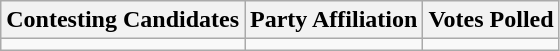<table class="wikitable sortable">
<tr>
<th>Contesting Candidates</th>
<th>Party Affiliation</th>
<th>Votes Polled</th>
</tr>
<tr>
<td></td>
<td></td>
<td></td>
</tr>
</table>
